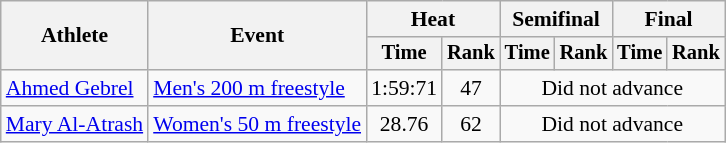<table class=wikitable style="font-size:90%">
<tr>
<th rowspan="2">Athlete</th>
<th rowspan="2">Event</th>
<th colspan="2">Heat</th>
<th colspan="2">Semifinal</th>
<th colspan="2">Final</th>
</tr>
<tr style="font-size:95%">
<th>Time</th>
<th>Rank</th>
<th>Time</th>
<th>Rank</th>
<th>Time</th>
<th>Rank</th>
</tr>
<tr align=center>
<td align=left><a href='#'>Ahmed Gebrel</a></td>
<td align=left><a href='#'>Men's 200 m freestyle</a></td>
<td>1:59:71</td>
<td>47</td>
<td colspan=4>Did not advance</td>
</tr>
<tr align=center>
<td align=left><a href='#'>Mary Al-Atrash</a></td>
<td align=left><a href='#'>Women's 50 m freestyle</a></td>
<td>28.76</td>
<td>62</td>
<td colspan=4>Did not advance</td>
</tr>
</table>
